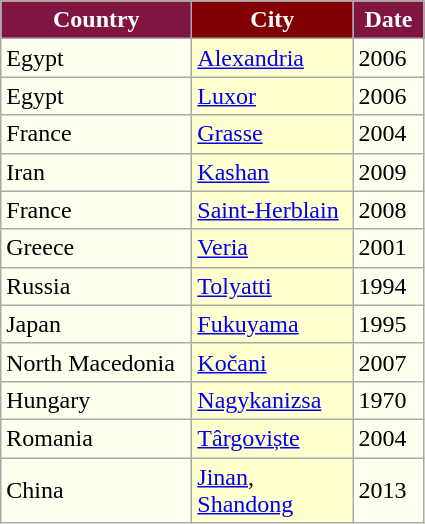<table class="wikitable" "text-align:left; font-size:100%;">
<tr>
<th style="background: #811541; color: #FFFFFF" height="17" width="120">Country</th>
<th style="background: #810001; color: #FFFFFF" width="100">City</th>
<th style="background: #811541; color: #FFFFFF" width="40">Date</th>
</tr>
<tr>
<td style="background: #FFFFEF; color: #000000"> Egypt</td>
<td style="background: #FFFFCF; color: #000000"><a href='#'>Alexandria</a></td>
<td style="background: #FFFFEF; color: #000000">2006</td>
</tr>
<tr>
<td style="background: #FFFFEF; color: #000000"> Egypt</td>
<td style="background: #FFFFCF; color: #000000"><a href='#'>Luxor</a></td>
<td style="background: #FFFFEF; color: #000000">2006</td>
</tr>
<tr>
<td style="background: #FFFFEF; color: #000000"> France</td>
<td style="background: #FFFFCF; color: #000000"><a href='#'>Grasse</a></td>
<td style="background: #FFFFEF; color: #000000">2004</td>
</tr>
<tr>
<td style="background: #FFFFEF; color: #000000"> Iran</td>
<td style="background: #FFFFCF; color: #000000"><a href='#'>Kashan</a></td>
<td style="background: #FFFFEF; color: #000000">2009</td>
</tr>
<tr>
<td style="background: #FFFFEF; color: #000000"> France</td>
<td style="background: #FFFFCF; color: #000000"><a href='#'>Saint-Herblain</a></td>
<td style="background: #FFFFEF; color: #000000">2008</td>
</tr>
<tr>
<td style="background: #FFFFEF; color: #000000"> Greece</td>
<td style="background: #FFFFCF; color: #000000"><a href='#'>Veria</a></td>
<td style="background: #FFFFEF; color: #000000">2001</td>
</tr>
<tr>
<td style="background: #FFFFEF; color: #000000"> Russia</td>
<td style="background: #FFFFCF; color: #000000"><a href='#'>Tolyatti</a></td>
<td style="background: #FFFFEF; color: #000000">1994</td>
</tr>
<tr>
<td style="background: #FFFFEF; color: #000000"> Japan</td>
<td style="background: #FFFFCF; color: #000000"><a href='#'>Fukuyama</a></td>
<td style="background: #FFFFEF; color: #000000">1995</td>
</tr>
<tr>
<td style="background: #FFFFEF; color: #000000"> North Macedonia</td>
<td style="background: #FFFFCF; color: #000000"><a href='#'>Kočani</a></td>
<td style="background: #FFFFEF; color: #000000">2007</td>
</tr>
<tr>
<td style="background: #FFFFEF; color: #000000"> Hungary</td>
<td style="background: #FFFFCF; color: #000000"><a href='#'>Nagykanizsa</a></td>
<td style="background: #FFFFEF; color: #000000">1970</td>
</tr>
<tr>
<td style="background: #FFFFEF; color: #000000"> Romania</td>
<td style="background: #FFFFCF; color: #000000"><a href='#'>Târgoviște</a></td>
<td style="background: #FFFFEF; color: #000000">2004</td>
</tr>
<tr>
<td style="background: #FFFFEF; color: #000000"> China</td>
<td style="background: #FFFFCF; color: #000000"><a href='#'>Jinan</a>, <a href='#'>Shandong</a></td>
<td style="background: #FFFFEF; color: #000000">2013</td>
</tr>
</table>
